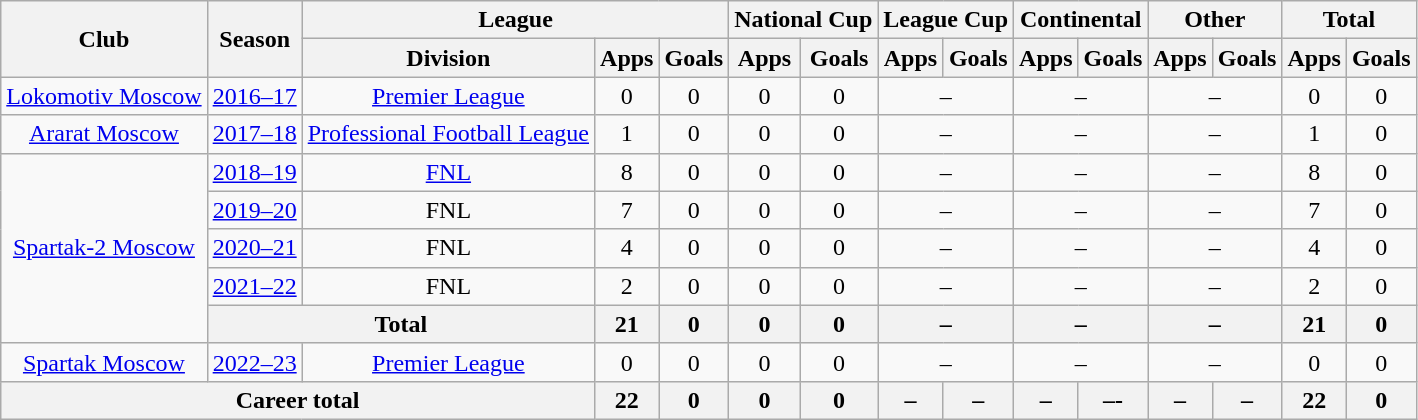<table class="wikitable" style="text-align: center;">
<tr>
<th rowspan="2">Club</th>
<th rowspan="2">Season</th>
<th colspan="3">League</th>
<th colspan="2">National Cup</th>
<th colspan="2">League Cup</th>
<th colspan="2">Continental</th>
<th colspan="2">Other</th>
<th colspan="2">Total</th>
</tr>
<tr>
<th>Division</th>
<th>Apps</th>
<th>Goals</th>
<th>Apps</th>
<th>Goals</th>
<th>Apps</th>
<th>Goals</th>
<th>Apps</th>
<th>Goals</th>
<th>Apps</th>
<th>Goals</th>
<th>Apps</th>
<th>Goals</th>
</tr>
<tr>
<td valign="center"><a href='#'>Lokomotiv Moscow</a></td>
<td><a href='#'>2016–17</a></td>
<td><a href='#'>Premier League</a></td>
<td>0</td>
<td>0</td>
<td>0</td>
<td>0</td>
<td colspan="2">–</td>
<td colspan="2">–</td>
<td colspan="2">–</td>
<td>0</td>
<td>0</td>
</tr>
<tr>
<td valign="center"><a href='#'>Ararat Moscow</a></td>
<td><a href='#'>2017–18</a></td>
<td><a href='#'>Professional Football League</a></td>
<td>1</td>
<td>0</td>
<td>0</td>
<td>0</td>
<td colspan="2">–</td>
<td colspan="2">–</td>
<td colspan="2">–</td>
<td>1</td>
<td>0</td>
</tr>
<tr>
<td rowspan="5"><a href='#'>Spartak-2 Moscow</a></td>
<td><a href='#'>2018–19</a></td>
<td><a href='#'>FNL</a></td>
<td>8</td>
<td>0</td>
<td>0</td>
<td>0</td>
<td colspan="2">–</td>
<td colspan="2">–</td>
<td colspan="2">–</td>
<td>8</td>
<td>0</td>
</tr>
<tr>
<td><a href='#'>2019–20</a></td>
<td>FNL</td>
<td>7</td>
<td>0</td>
<td>0</td>
<td>0</td>
<td colspan="2">–</td>
<td colspan="2">–</td>
<td colspan="2">–</td>
<td>7</td>
<td>0</td>
</tr>
<tr>
<td><a href='#'>2020–21</a></td>
<td>FNL</td>
<td>4</td>
<td>0</td>
<td>0</td>
<td>0</td>
<td colspan="2">–</td>
<td colspan="2">–</td>
<td colspan="2">–</td>
<td>4</td>
<td>0</td>
</tr>
<tr>
<td valign="center"><a href='#'>2021–22</a></td>
<td>FNL</td>
<td>2</td>
<td>0</td>
<td>0</td>
<td>0</td>
<td colspan="2">–</td>
<td colspan="2">–</td>
<td colspan="2">–</td>
<td>2</td>
<td>0</td>
</tr>
<tr>
<th colspan="2">Total</th>
<th>21</th>
<th>0</th>
<th>0</th>
<th>0</th>
<th colspan="2">–</th>
<th colspan="2">–</th>
<th colspan="2">–</th>
<th>21</th>
<th>0</th>
</tr>
<tr>
<td valign="center"><a href='#'>Spartak Moscow</a></td>
<td><a href='#'>2022–23</a></td>
<td><a href='#'>Premier League</a></td>
<td>0</td>
<td>0</td>
<td>0</td>
<td>0</td>
<td colspan="2">–</td>
<td colspan="2">–</td>
<td colspan="2">–</td>
<td>0</td>
<td>0</td>
</tr>
<tr>
<th colspan="3">Career total</th>
<th>22</th>
<th>0</th>
<th>0</th>
<th>0</th>
<th>–</th>
<th>–</th>
<th>–</th>
<th>–-</th>
<th>–</th>
<th>–</th>
<th>22</th>
<th>0</th>
</tr>
</table>
